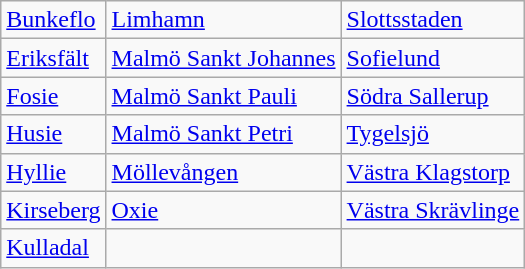<table class="wikitable sortable" style="text-align:left">
<tr>
<td><a href='#'>Bunkeflo</a></td>
<td><a href='#'>Limhamn</a></td>
<td><a href='#'>Slottsstaden</a></td>
</tr>
<tr>
<td><a href='#'>Eriksfält</a></td>
<td><a href='#'>Malmö Sankt Johannes</a></td>
<td><a href='#'>Sofielund</a></td>
</tr>
<tr>
<td><a href='#'>Fosie</a></td>
<td><a href='#'>Malmö Sankt Pauli</a></td>
<td><a href='#'>Södra Sallerup</a></td>
</tr>
<tr>
<td><a href='#'>Husie</a></td>
<td><a href='#'>Malmö Sankt Petri</a></td>
<td><a href='#'>Tygelsjö</a></td>
</tr>
<tr>
<td><a href='#'>Hyllie</a></td>
<td><a href='#'>Möllevången</a></td>
<td><a href='#'>Västra Klagstorp</a></td>
</tr>
<tr>
<td><a href='#'>Kirseberg</a></td>
<td><a href='#'>Oxie</a></td>
<td><a href='#'>Västra Skrävlinge</a></td>
</tr>
<tr>
<td><a href='#'>Kulladal</a></td>
<td></td>
<td></td>
</tr>
</table>
